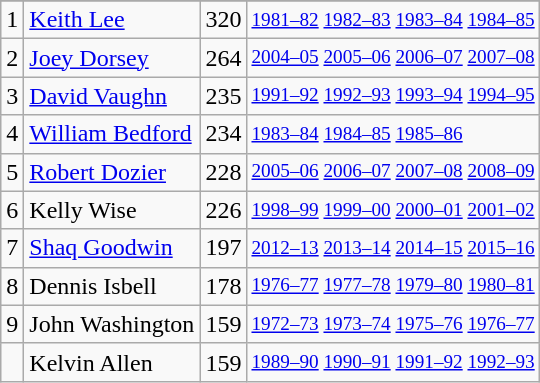<table class="wikitable">
<tr>
</tr>
<tr>
<td>1</td>
<td><a href='#'>Keith Lee</a></td>
<td>320</td>
<td style="font-size:80%;"><a href='#'>1981–82</a> <a href='#'>1982–83</a> <a href='#'>1983–84</a> <a href='#'>1984–85</a></td>
</tr>
<tr>
<td>2</td>
<td><a href='#'>Joey Dorsey</a></td>
<td>264</td>
<td style="font-size:80%;"><a href='#'>2004–05</a> <a href='#'>2005–06</a> <a href='#'>2006–07</a> <a href='#'>2007–08</a></td>
</tr>
<tr>
<td>3</td>
<td><a href='#'>David Vaughn</a></td>
<td>235</td>
<td style="font-size:80%;"><a href='#'>1991–92</a> <a href='#'>1992–93</a> <a href='#'>1993–94</a> <a href='#'>1994–95</a></td>
</tr>
<tr>
<td>4</td>
<td><a href='#'>William Bedford</a></td>
<td>234</td>
<td style="font-size:80%;"><a href='#'>1983–84</a> <a href='#'>1984–85</a> <a href='#'>1985–86</a></td>
</tr>
<tr>
<td>5</td>
<td><a href='#'>Robert Dozier</a></td>
<td>228</td>
<td style="font-size:80%;"><a href='#'>2005–06</a> <a href='#'>2006–07</a> <a href='#'>2007–08</a> <a href='#'>2008–09</a></td>
</tr>
<tr>
<td>6</td>
<td>Kelly Wise</td>
<td>226</td>
<td style="font-size:80%;"><a href='#'>1998–99</a> <a href='#'>1999–00</a> <a href='#'>2000–01</a> <a href='#'>2001–02</a></td>
</tr>
<tr>
<td>7</td>
<td><a href='#'>Shaq Goodwin</a></td>
<td>197</td>
<td style="font-size:80%;"><a href='#'>2012–13</a> <a href='#'>2013–14</a> <a href='#'>2014–15</a> <a href='#'>2015–16</a></td>
</tr>
<tr>
<td>8</td>
<td>Dennis Isbell</td>
<td>178</td>
<td style="font-size:80%;"><a href='#'>1976–77</a> <a href='#'>1977–78</a> <a href='#'>1979–80</a> <a href='#'>1980–81</a></td>
</tr>
<tr>
<td>9</td>
<td>John Washington</td>
<td>159</td>
<td style="font-size:80%;"><a href='#'>1972–73</a> <a href='#'>1973–74</a> <a href='#'>1975–76</a> <a href='#'>1976–77</a></td>
</tr>
<tr>
<td></td>
<td>Kelvin Allen</td>
<td>159</td>
<td style="font-size:80%;"><a href='#'>1989–90</a> <a href='#'>1990–91</a> <a href='#'>1991–92</a> <a href='#'>1992–93</a></td>
</tr>
</table>
